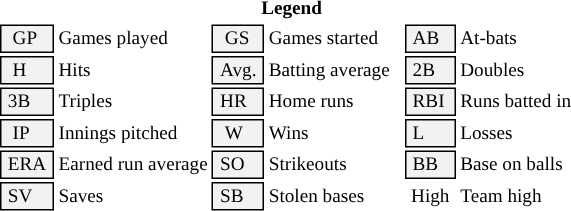<table class="toccolours" style="font-size: 80%; white-space: nowrap;">
<tr>
<th colspan="15">Legend</th>
</tr>
<tr>
<td style="background-color: #F2F2F2; border: 1px solid black;">  GP </td>
<td>Games played</td>
<td style="background-color: #F2F2F2; border: 1px solid black">  GS </td>
<td>Games started</td>
<td style="background-color: #F2F2F2; border: 1px solid black"> AB </td>
<td>At-bats</td>
</tr>
<tr>
<td style="background-color: #F2F2F2; border: 1px solid black">  H </td>
<td style="padding-right: 8px">Hits</td>
<td style="background-color: #F2F2F2; border: 1px solid black"> Avg. </td>
<td style="padding-right: 8px">Batting average</td>
<td style="background-color: #F2F2F2; border: 1px solid black;"> 2B </td>
<td style="padding-right: 8px">Doubles</td>
</tr>
<tr>
<td style="background-color: #F2F2F2; border: 1px solid black;"> 3B </td>
<td style="padding-right: 8px">Triples</td>
<td style="background-color: #F2F2F2; border: 1px solid black;"> HR </td>
<td>Home runs</td>
<td style="background-color: #F2F2F2; border: 1px solid black;"> RBI </td>
<td style="padding-right: 8px">Runs batted in</td>
</tr>
<tr>
<td style="background-color: #F2F2F2; border: 1px solid black">  IP </td>
<td style="padding-right: 5px">Innings pitched</td>
<td style="background-color: #F2F2F2; border: 1px solid black">  W</td>
<td>Wins</td>
<td style="background-color: #F2F2F2; border: 1px solid black;"> L </td>
<td>Losses</td>
</tr>
<tr>
<td style="background-color: #F2F2F2; border: 1px solid black"> ERA </td>
<td>Earned run average</td>
<td style="background-color: #F2F2F2; border: 1px solid black"> SO </td>
<td>Strikeouts</td>
<td style="background-color: #F2F2F2; border: 1px solid black;"> BB </td>
<td style="padding-right: 8px">Base on balls</td>
</tr>
<tr>
<td style="background-color: #F2F2F2; border: 1px solid black"> SV </td>
<td>Saves</td>
<td style="background-color: #F2F2F2; border: 1px solid black;"> SB </td>
<td style="padding-right: 6px">Stolen bases</td>
<td> High </td>
<td>Team high</td>
</tr>
<tr>
</tr>
</table>
